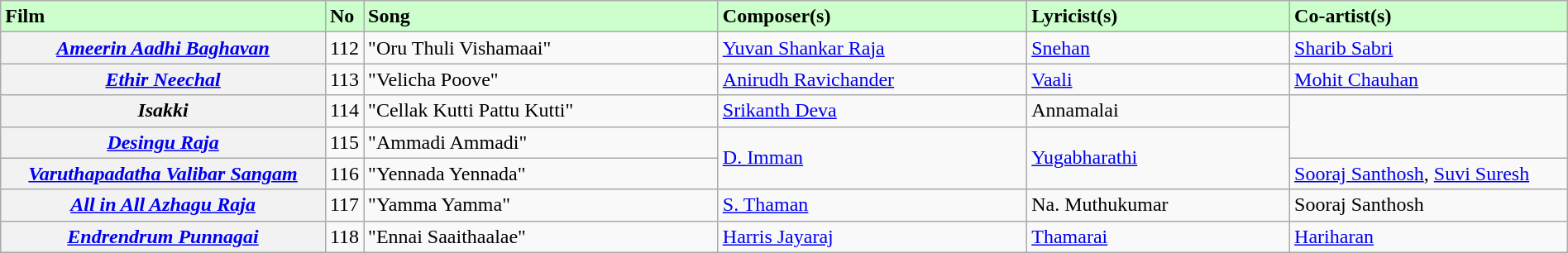<table class="wikitable plainrowheaders" width="100%" textcolor:#000;">
<tr style="background:#cfc; text-align:"center;">
<td scope="col" width=21%><strong>Film</strong></td>
<td><strong>No</strong></td>
<td scope="col" width=23%><strong>Song</strong></td>
<td scope="col" width=20%><strong>Composer(s)</strong></td>
<td scope="col" width=17%><strong>Lyricist(s)</strong></td>
<td scope="col" width=18%><strong>Co-artist(s)</strong></td>
</tr>
<tr>
<th><em><a href='#'>Ameerin Aadhi Baghavan</a></em></th>
<td>112</td>
<td>"Oru Thuli Vishamaai"</td>
<td><a href='#'>Yuvan Shankar Raja</a></td>
<td><a href='#'>Snehan</a></td>
<td><a href='#'>Sharib Sabri</a></td>
</tr>
<tr>
<th><em><a href='#'>Ethir Neechal</a></em></th>
<td>113</td>
<td>"Velicha Poove"</td>
<td><a href='#'>Anirudh Ravichander</a></td>
<td><a href='#'>Vaali</a></td>
<td><a href='#'>Mohit Chauhan</a></td>
</tr>
<tr>
<th><em>Isakki</em></th>
<td>114</td>
<td>"Cellak Kutti Pattu Kutti"</td>
<td><a href='#'>Srikanth Deva</a></td>
<td>Annamalai</td>
<td rowspan="2"></td>
</tr>
<tr>
<th><em><a href='#'>Desingu Raja</a></em></th>
<td>115</td>
<td>"Ammadi Ammadi"</td>
<td rowspan="2"><a href='#'>D. Imman</a></td>
<td rowspan="2"><a href='#'>Yugabharathi</a></td>
</tr>
<tr>
<th><em><a href='#'>Varuthapadatha Valibar Sangam</a></em></th>
<td>116</td>
<td>"Yennada Yennada"</td>
<td><a href='#'>Sooraj Santhosh</a>, <a href='#'>Suvi Suresh</a></td>
</tr>
<tr>
<th><em><a href='#'>All in All Azhagu Raja</a></em></th>
<td>117</td>
<td>"Yamma Yamma"</td>
<td><a href='#'>S. Thaman</a></td>
<td>Na. Muthukumar</td>
<td>Sooraj Santhosh</td>
</tr>
<tr>
<th><em><a href='#'>Endrendrum Punnagai</a></em></th>
<td>118</td>
<td>"Ennai Saaithaalae"</td>
<td><a href='#'>Harris Jayaraj</a></td>
<td><a href='#'>Thamarai</a></td>
<td><a href='#'>Hariharan</a></td>
</tr>
</table>
